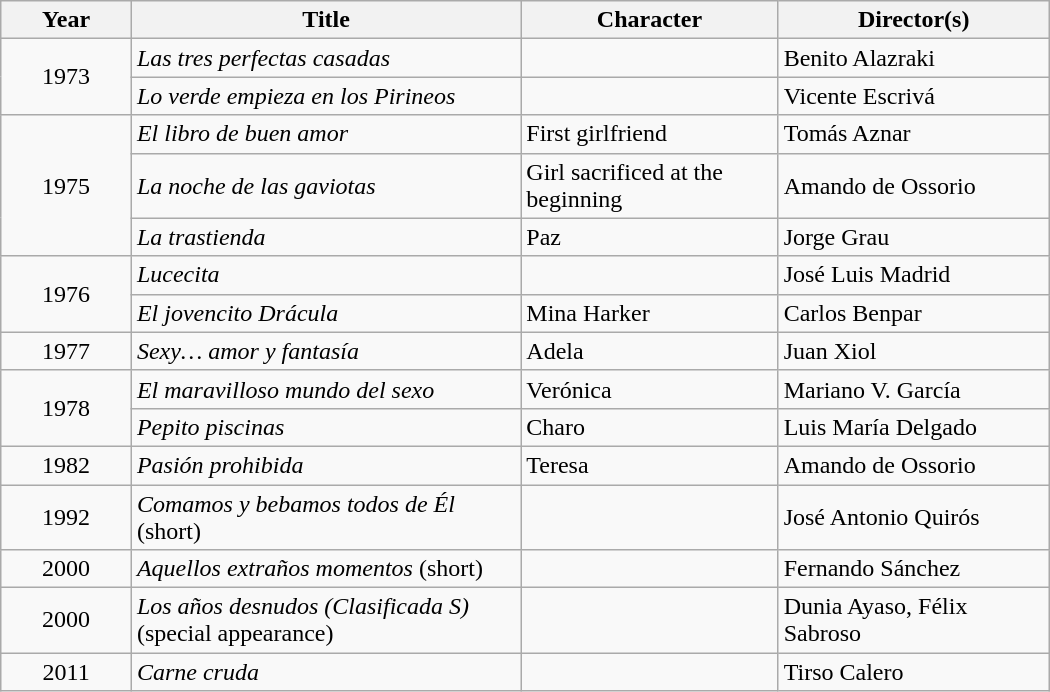<table class="wikitable col1cen col2cen center" style="width:700px">
<tr>
<th width="5">Year</th>
<th width="110">Title</th>
<th width="70">Character</th>
<th width="70">Director(s)</th>
</tr>
<tr>
<td rowspan=2 align="center">1973</td>
<td><em>Las tres perfectas casadas</em></td>
<td></td>
<td>Benito Alazraki</td>
</tr>
<tr>
<td><em>Lo verde empieza en los Pirineos</em></td>
<td></td>
<td>Vicente Escrivá</td>
</tr>
<tr>
<td rowspan=3 align="center">1975</td>
<td><em>El libro de buen amor</em></td>
<td>First girlfriend</td>
<td>Tomás Aznar</td>
</tr>
<tr>
<td><em>La noche de las gaviotas</em></td>
<td>Girl sacrificed at the beginning</td>
<td>Amando de Ossorio</td>
</tr>
<tr>
<td><em>La trastienda</em></td>
<td>Paz</td>
<td>Jorge Grau</td>
</tr>
<tr>
<td rowspan=2 align="center">1976</td>
<td><em>Lucecita</em></td>
<td></td>
<td>José Luis Madrid</td>
</tr>
<tr>
<td><em>El jovencito Drácula</em></td>
<td>Mina Harker</td>
<td>Carlos Benpar</td>
</tr>
<tr>
<td rowspan=1 align="center">1977</td>
<td><em>Sexy… amor y fantasía</em></td>
<td>Adela</td>
<td>Juan Xiol</td>
</tr>
<tr>
<td rowspan=2 align="center">1978</td>
<td><em>El maravilloso mundo del sexo</em></td>
<td>Verónica</td>
<td>Mariano V. García</td>
</tr>
<tr>
<td><em>Pepito piscinas</em></td>
<td>Charo</td>
<td>Luis María Delgado</td>
</tr>
<tr>
<td rowspan=1 align="center">1982</td>
<td><em>Pasión prohibida</em></td>
<td>Teresa</td>
<td>Amando de Ossorio</td>
</tr>
<tr>
<td rowspan=1 align="center">1992</td>
<td><em>Comamos y bebamos todos de Él</em> (short)</td>
<td></td>
<td>José Antonio Quirós</td>
</tr>
<tr>
<td rowspan=1 align="center">2000</td>
<td><em>Aquellos extraños momentos</em> (short)</td>
<td></td>
<td>Fernando Sánchez</td>
</tr>
<tr>
<td rowspan=1 align="center">2000</td>
<td><em>Los años desnudos (Clasificada S)</em> (special appearance)</td>
<td></td>
<td>Dunia Ayaso, Félix Sabroso</td>
</tr>
<tr>
<td rowspan=1 align="center">2011</td>
<td><em>Carne cruda</em></td>
<td></td>
<td>Tirso Calero</td>
</tr>
</table>
